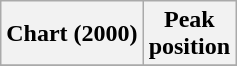<table class="wikitable plainrowheaders" style="text-align:center">
<tr>
<th scope="col">Chart (2000)</th>
<th scope="col">Peak<br>position</th>
</tr>
<tr>
</tr>
</table>
